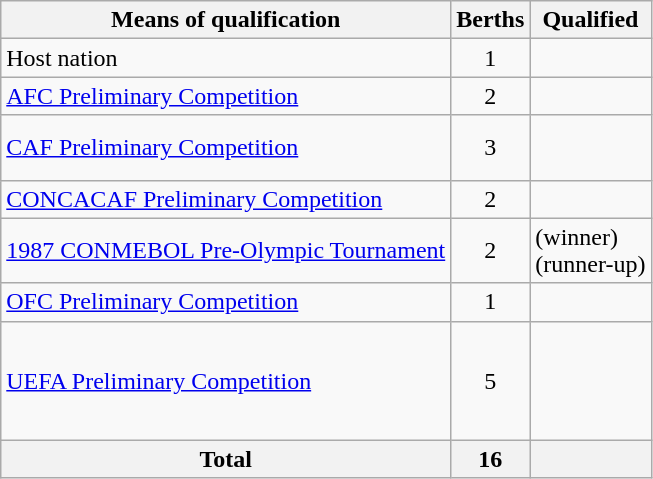<table class="wikitable">
<tr>
<th>Means of qualification</th>
<th>Berths</th>
<th>Qualified</th>
</tr>
<tr>
<td>Host nation</td>
<td style="text-align:center;">1</td>
<td></td>
</tr>
<tr>
<td><a href='#'>AFC Preliminary Competition</a></td>
<td style="text-align:center;">2</td>
<td><br></td>
</tr>
<tr>
<td><a href='#'>CAF Preliminary Competition</a></td>
<td style="text-align:center;">3</td>
<td><br><br></td>
</tr>
<tr>
<td><a href='#'>CONCACAF Preliminary Competition</a></td>
<td style="text-align:center;">2</td>
<td><br></td>
</tr>
<tr>
<td><a href='#'>1987 CONMEBOL Pre-Olympic Tournament</a></td>
<td style="text-align:center;">2</td>
<td> (winner)<br> (runner-up)</td>
</tr>
<tr>
<td><a href='#'>OFC Preliminary Competition</a></td>
<td style="text-align:center;">1</td>
<td></td>
</tr>
<tr>
<td><a href='#'>UEFA Preliminary Competition</a></td>
<td style="text-align:center;">5</td>
<td> <br><br> <br><br></td>
</tr>
<tr>
<th>Total</th>
<th>16</th>
<th></th>
</tr>
</table>
